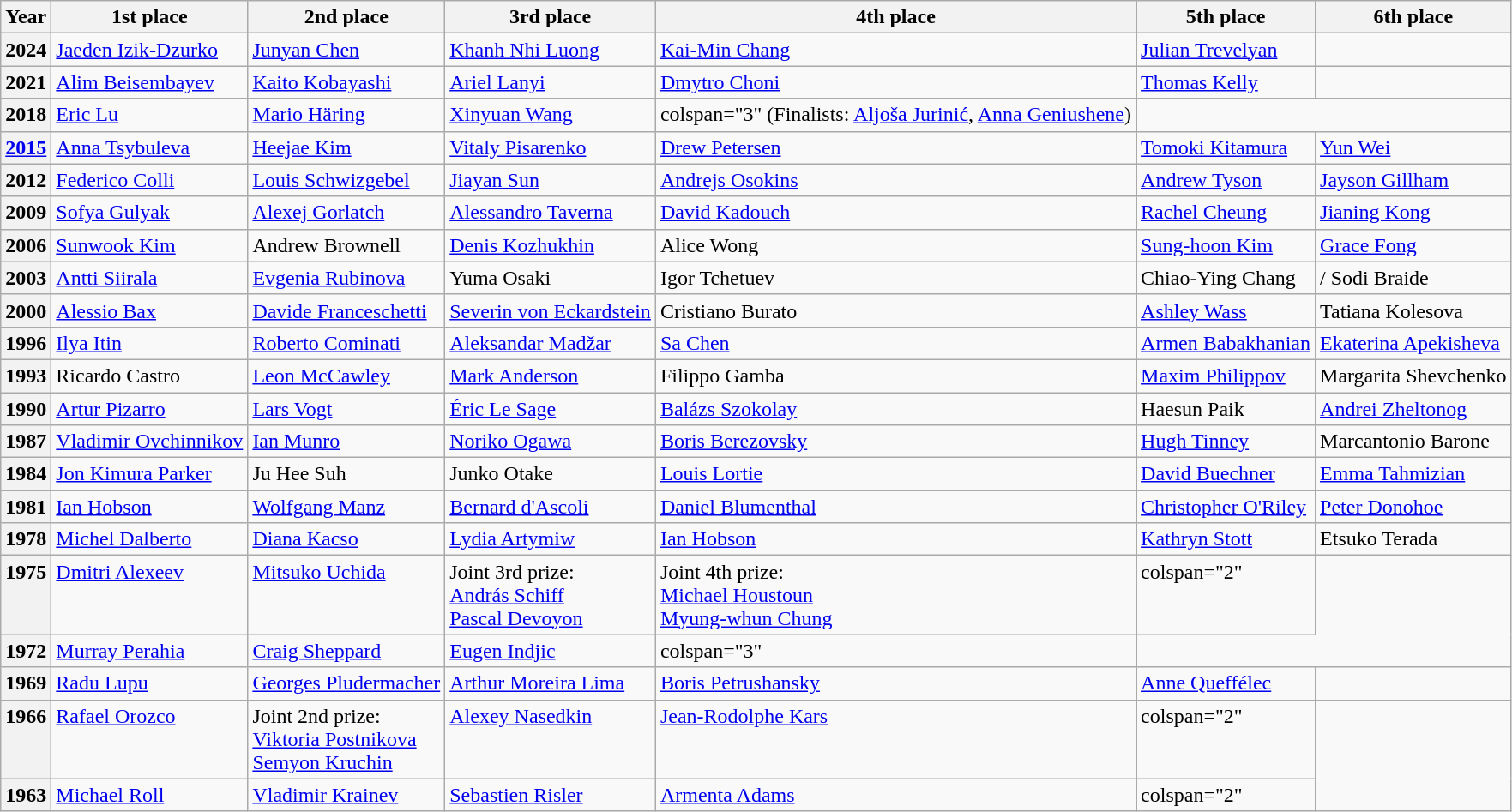<table class="wikitable">
<tr>
<th>Year</th>
<th>1st place</th>
<th>2nd place</th>
<th>3rd place</th>
<th>4th place</th>
<th>5th place</th>
<th>6th place</th>
</tr>
<tr valign="top">
<th>2024</th>
<td> <a href='#'>Jaeden Izik-Dzurko</a></td>
<td> <a href='#'>Junyan Chen</a></td>
<td> <a href='#'>Khanh Nhi Luong</a></td>
<td> <a href='#'>Kai-Min Chang</a></td>
<td> <a href='#'>Julian Trevelyan</a></td>
<td></td>
</tr>
<tr valign="top">
<th>2021</th>
<td> <a href='#'>Alim Beisembayev</a></td>
<td> <a href='#'>Kaito Kobayashi</a></td>
<td> <a href='#'>Ariel Lanyi</a></td>
<td> <a href='#'>Dmytro Choni</a></td>
<td> <a href='#'>Thomas Kelly</a></td>
<td></td>
</tr>
<tr valign="top">
<th>2018</th>
<td> <a href='#'>Eric Lu</a></td>
<td> <a href='#'>Mario Häring</a></td>
<td> <a href='#'>Xinyuan Wang</a></td>
<td>colspan="3"  (Finalists:  <a href='#'>Aljoša Jurinić</a>,  <a href='#'>Anna Geniushene</a>)</td>
</tr>
<tr valign="top">
<th><a href='#'>2015</a></th>
<td> <a href='#'>Anna Tsybuleva</a></td>
<td> <a href='#'>Heejae Kim</a></td>
<td> <a href='#'>Vitaly Pisarenko</a></td>
<td> <a href='#'>Drew Petersen</a></td>
<td> <a href='#'>Tomoki Kitamura</a></td>
<td> <a href='#'>Yun Wei</a></td>
</tr>
<tr valign="top">
<th>2012</th>
<td> <a href='#'>Federico Colli</a></td>
<td> <a href='#'>Louis Schwizgebel</a></td>
<td> <a href='#'>Jiayan Sun</a></td>
<td> <a href='#'>Andrejs Osokins</a></td>
<td> <a href='#'>Andrew Tyson</a></td>
<td> <a href='#'>Jayson Gillham</a></td>
</tr>
<tr valign="top">
<th>2009</th>
<td> <a href='#'>Sofya Gulyak</a></td>
<td> <a href='#'>Alexej Gorlatch</a></td>
<td> <a href='#'>Alessandro Taverna</a></td>
<td> <a href='#'>David Kadouch</a></td>
<td> <a href='#'>Rachel Cheung</a></td>
<td> <a href='#'>Jianing Kong</a></td>
</tr>
<tr valign="top">
<th>2006</th>
<td> <a href='#'>Sunwook Kim</a></td>
<td> Andrew Brownell</td>
<td> <a href='#'>Denis Kozhukhin</a></td>
<td> Alice Wong</td>
<td> <a href='#'>Sung-hoon Kim</a></td>
<td> <a href='#'>Grace Fong</a></td>
</tr>
<tr valign="top">
<th>2003</th>
<td> <a href='#'>Antti Siirala</a></td>
<td> <a href='#'>Evgenia Rubinova</a></td>
<td> Yuma Osaki</td>
<td> Igor Tchetuev</td>
<td> Chiao-Ying Chang</td>
<td>/ Sodi Braide</td>
</tr>
<tr valign="top">
<th>2000</th>
<td> <a href='#'>Alessio Bax</a></td>
<td> <a href='#'>Davide Franceschetti</a></td>
<td> <a href='#'>Severin von Eckardstein</a></td>
<td> Cristiano Burato</td>
<td> <a href='#'>Ashley Wass</a></td>
<td> Tatiana Kolesova</td>
</tr>
<tr valign="top">
<th>1996</th>
<td> <a href='#'>Ilya Itin</a></td>
<td> <a href='#'>Roberto Cominati</a></td>
<td> <a href='#'>Aleksandar Madžar</a></td>
<td> <a href='#'>Sa Chen</a></td>
<td> <a href='#'>Armen Babakhanian</a></td>
<td> <a href='#'>Ekaterina Apekisheva</a></td>
</tr>
<tr valign="top">
<th>1993</th>
<td> Ricardo Castro</td>
<td> <a href='#'>Leon McCawley</a></td>
<td> <a href='#'>Mark Anderson</a></td>
<td> Filippo Gamba</td>
<td> <a href='#'>Maxim Philippov</a></td>
<td> Margarita Shevchenko</td>
</tr>
<tr valign="top">
<th>1990</th>
<td> <a href='#'>Artur Pizarro</a></td>
<td> <a href='#'>Lars Vogt</a></td>
<td> <a href='#'>Éric Le Sage</a></td>
<td> <a href='#'>Balázs Szokolay</a></td>
<td> Haesun Paik</td>
<td> <a href='#'>Andrei Zheltonog</a></td>
</tr>
<tr valign="top">
<th>1987</th>
<td> <a href='#'>Vladimir Ovchinnikov</a></td>
<td> <a href='#'>Ian Munro</a></td>
<td> <a href='#'>Noriko Ogawa</a></td>
<td> <a href='#'>Boris Berezovsky</a></td>
<td> <a href='#'>Hugh Tinney</a></td>
<td> Marcantonio Barone</td>
</tr>
<tr valign="top">
<th>1984</th>
<td> <a href='#'>Jon Kimura Parker</a></td>
<td> Ju Hee Suh</td>
<td> Junko Otake</td>
<td> <a href='#'>Louis Lortie</a></td>
<td> <a href='#'>David Buechner</a></td>
<td> <a href='#'>Emma Tahmizian</a></td>
</tr>
<tr valign="top">
<th>1981</th>
<td> <a href='#'>Ian Hobson</a></td>
<td> <a href='#'>Wolfgang Manz</a></td>
<td> <a href='#'>Bernard d'Ascoli</a></td>
<td> <a href='#'>Daniel Blumenthal</a></td>
<td> <a href='#'>Christopher O'Riley</a></td>
<td> <a href='#'>Peter Donohoe</a></td>
</tr>
<tr valign="top">
<th>1978</th>
<td> <a href='#'>Michel Dalberto</a></td>
<td> <a href='#'>Diana Kacso</a></td>
<td> <a href='#'>Lydia Artymiw</a></td>
<td> <a href='#'>Ian Hobson</a></td>
<td> <a href='#'>Kathryn Stott</a></td>
<td> Etsuko Terada</td>
</tr>
<tr valign="top">
<th>1975</th>
<td> <a href='#'>Dmitri Alexeev</a></td>
<td> <a href='#'>Mitsuko Uchida</a></td>
<td>Joint 3rd prize:<br> <a href='#'>András Schiff</a><br> <a href='#'>Pascal Devoyon</a></td>
<td>Joint 4th prize:<br> <a href='#'>Michael Houstoun</a><br> <a href='#'>Myung-whun Chung</a></td>
<td>colspan="2"  </td>
</tr>
<tr valign="top">
<th>1972</th>
<td> <a href='#'>Murray Perahia</a></td>
<td> <a href='#'>Craig Sheppard</a></td>
<td> <a href='#'>Eugen Indjic</a></td>
<td>colspan="3"  </td>
</tr>
<tr valign="top">
<th>1969</th>
<td> <a href='#'>Radu Lupu</a></td>
<td> <a href='#'>Georges Pludermacher</a></td>
<td> <a href='#'>Arthur Moreira Lima</a></td>
<td> <a href='#'>Boris Petrushansky</a></td>
<td> <a href='#'>Anne Queffélec</a></td>
<td></td>
</tr>
<tr valign="top">
<th>1966</th>
<td> <a href='#'>Rafael Orozco</a></td>
<td>Joint 2nd prize:<br> <a href='#'>Viktoria Postnikova</a><br> <a href='#'>Semyon Kruchin</a></td>
<td> <a href='#'>Alexey Nasedkin</a></td>
<td> <a href='#'>Jean-Rodolphe Kars</a></td>
<td>colspan="2" </td>
</tr>
<tr valign="top">
<th>1963</th>
<td> <a href='#'>Michael Roll</a></td>
<td> <a href='#'>Vladimir Krainev</a></td>
<td> <a href='#'>Sebastien Risler</a></td>
<td> <a href='#'>Armenta Adams</a></td>
<td>colspan="2" </td>
</tr>
</table>
